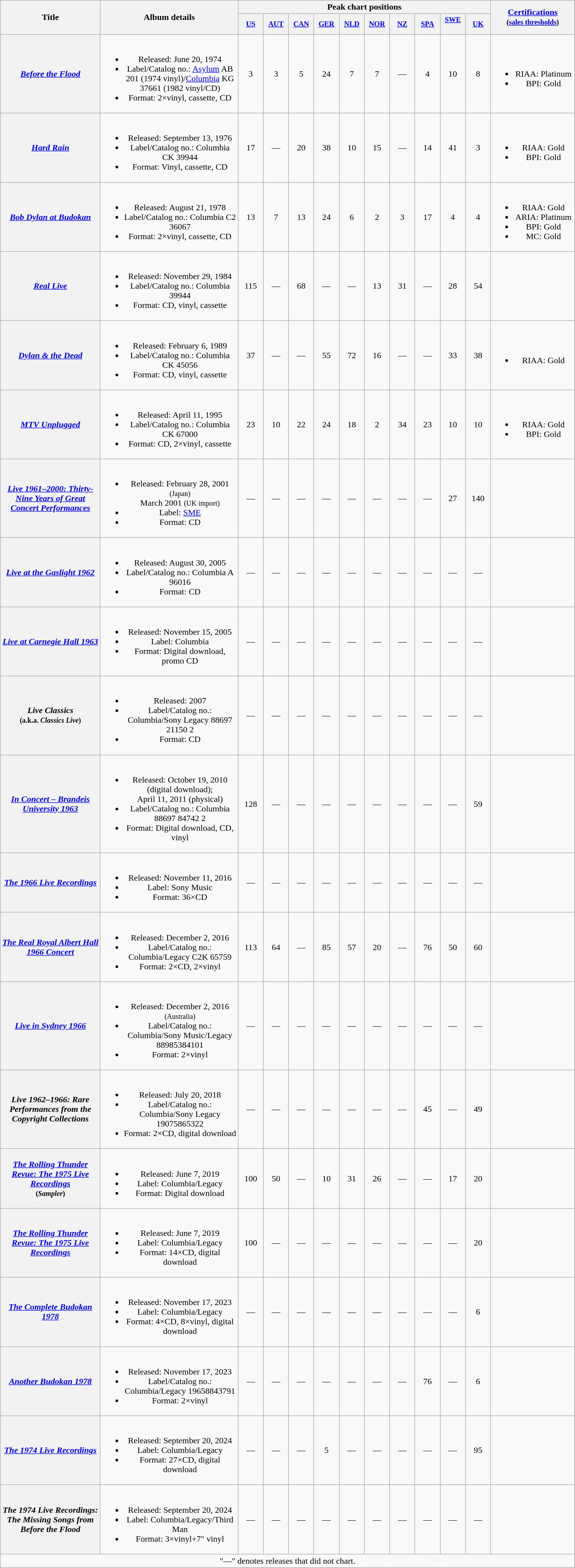<table class="wikitable plainrowheaders" style="text-align:center;">
<tr>
<th scope="col" rowspan="2" style="width:180px;">Title</th>
<th scope="col" rowspan="2" style="width:250px;">Album details</th>
<th scope="col" colspan="10">Peak chart positions</th>
<th scope="col" rowspan="2" style="width:150px;"><a href='#'>Certifications</a><br><small>(<a href='#'>sales thresholds</a>)</small></th>
</tr>
<tr>
<th style="width:3em;font-size:85%"><a href='#'>US</a><br></th>
<th style="width:3em;font-size:85%"><a href='#'>AUT</a><br></th>
<th style="width:3em;font-size:85%"><a href='#'>CAN</a><br></th>
<th style="width:3em;font-size:85%"><a href='#'>GER</a><br></th>
<th style="width:3em;font-size:85%"><a href='#'>NLD</a><br></th>
<th style="width:3em;font-size:85%"><a href='#'>NOR</a><br></th>
<th style="width:3em;font-size:85%"><a href='#'>NZ</a><br></th>
<th style="width:3em;font-size:85%"><a href='#'>SPA</a><br></th>
<th style="width:3em;font-size:85%"><a href='#'>SWE</a><br><br></th>
<th style="width:3em;font-size:85%"><a href='#'>UK</a><br></th>
</tr>
<tr>
<th scope="row"><em><a href='#'>Before the Flood</a></em></th>
<td><br><ul><li>Released: June 20, 1974</li><li>Label/Catalog no.: <a href='#'>Asylum</a> AB 201 (1974 vinyl)/<a href='#'>Columbia</a> KG 37661 (1982 vinyl/CD)</li><li>Format: 2×vinyl, cassette, CD</li></ul></td>
<td>3</td>
<td>3</td>
<td>5</td>
<td>24</td>
<td>7</td>
<td>7</td>
<td>—</td>
<td>4</td>
<td>10</td>
<td>8</td>
<td><br><ul><li>RIAA: Platinum</li><li>BPI: Gold</li></ul></td>
</tr>
<tr>
<th scope="row"><em><a href='#'>Hard Rain</a></em></th>
<td><br><ul><li>Released: September 13, 1976</li><li>Label/Catalog no.: Columbia CK 39944</li><li>Format: Vinyl, cassette, CD</li></ul></td>
<td>17</td>
<td>—</td>
<td>20</td>
<td>38</td>
<td>10</td>
<td>15</td>
<td>—</td>
<td>14</td>
<td>41</td>
<td>3</td>
<td><br><ul><li>RIAA: Gold</li><li>BPI: Gold</li></ul></td>
</tr>
<tr>
<th scope="row"><em><a href='#'>Bob Dylan at Budokan</a></em></th>
<td><br><ul><li>Released: August 21, 1978</li><li>Label/Catalog no.: Columbia C2 36067</li><li>Format: 2×vinyl, cassette, CD</li></ul></td>
<td>13</td>
<td>7</td>
<td>13</td>
<td>24</td>
<td>6</td>
<td>2</td>
<td>3</td>
<td>17</td>
<td>4</td>
<td>4</td>
<td><br><ul><li>RIAA: Gold</li><li>ARIA: Platinum</li><li>BPI: Gold</li><li>MC: Gold</li></ul></td>
</tr>
<tr>
<th scope="row"><em><a href='#'>Real Live</a></em></th>
<td><br><ul><li>Released: November 29, 1984</li><li>Label/Catalog no.: Columbia 39944</li><li>Format: CD, vinyl, cassette</li></ul></td>
<td>115</td>
<td>—</td>
<td>68</td>
<td>—</td>
<td>—</td>
<td>13</td>
<td>31</td>
<td>—</td>
<td>28</td>
<td>54</td>
<td></td>
</tr>
<tr>
<th scope="row"><em><a href='#'>Dylan & the Dead</a></em></th>
<td><br><ul><li>Released: February 6, 1989</li><li>Label/Catalog no.: Columbia CK 45056</li><li>Format: CD, vinyl, cassette</li></ul></td>
<td>37</td>
<td>—</td>
<td>—</td>
<td>55</td>
<td>72</td>
<td>16</td>
<td>—</td>
<td>—</td>
<td>33</td>
<td>38</td>
<td><br><ul><li>RIAA: Gold</li></ul></td>
</tr>
<tr>
<th scope="row"><em><a href='#'>MTV Unplugged</a></em></th>
<td><br><ul><li>Released: April 11, 1995</li><li>Label/Catalog no.: Columbia CK 67000</li><li>Format: CD, 2×vinyl, cassette</li></ul></td>
<td>23</td>
<td>10</td>
<td>22</td>
<td>24</td>
<td>18</td>
<td>2</td>
<td>34</td>
<td>23</td>
<td>10</td>
<td>10</td>
<td><br><ul><li>RIAA: Gold</li><li>BPI: Gold</li></ul></td>
</tr>
<tr>
<th scope="row"><em><a href='#'>Live 1961–2000: Thirty-Nine Years of Great Concert Performances</a></em></th>
<td><br><ul><li>Released: February 28, 2001 <small>(Japan)</small> <br> March 2001 <small>(UK import)</small></li><li>Label: <a href='#'>SME</a></li><li>Format: CD</li></ul></td>
<td>—</td>
<td>—</td>
<td>—</td>
<td>—</td>
<td>—</td>
<td>—</td>
<td>—</td>
<td>—</td>
<td>27</td>
<td>140</td>
<td></td>
</tr>
<tr>
<th scope="row"><em><a href='#'>Live at the Gaslight 1962</a></em></th>
<td><br><ul><li>Released: August 30, 2005</li><li>Label/Catalog no.: Columbia A 96016</li><li>Format: CD</li></ul></td>
<td>—</td>
<td>—</td>
<td>—</td>
<td>—</td>
<td>—</td>
<td>—</td>
<td>—</td>
<td>—</td>
<td>—</td>
<td>—</td>
<td></td>
</tr>
<tr>
<th scope="row"><em><a href='#'>Live at Carnegie Hall 1963</a></em></th>
<td><br><ul><li>Released: November 15, 2005</li><li>Label: Columbia</li><li>Format: Digital download, promo CD</li></ul></td>
<td>—</td>
<td>—</td>
<td>—</td>
<td>—</td>
<td>—</td>
<td>—</td>
<td>—</td>
<td>—</td>
<td>—</td>
<td>—</td>
<td></td>
</tr>
<tr>
<th scope="row"><em>Live Classics</em><br><small>(a.k.a. <em>Classics Live</em>)</small></th>
<td><br><ul><li>Released: 2007</li><li>Label/Catalog no.: Columbia/Sony Legacy 88697 21150 2</li><li>Format: CD</li></ul></td>
<td>—</td>
<td>—</td>
<td>—</td>
<td>—</td>
<td>—</td>
<td>—</td>
<td>—</td>
<td>—</td>
<td>—</td>
<td>—</td>
<td></td>
</tr>
<tr>
<th scope="row"><em><a href='#'>In Concert – Brandeis University 1963</a></em></th>
<td><br><ul><li>Released: October 19, 2010 (digital download); <br>April 11, 2011 (physical)</li><li>Label/Catalog no.: Columbia 88697 84742 2</li><li>Format: Digital download, CD, vinyl</li></ul></td>
<td>128</td>
<td>—</td>
<td>—</td>
<td>—</td>
<td>—</td>
<td>—</td>
<td>—</td>
<td>—</td>
<td>—</td>
<td>59</td>
<td></td>
</tr>
<tr>
<th scope="row"><em><a href='#'>The 1966 Live Recordings</a></em></th>
<td><br><ul><li>Released: November 11, 2016</li><li>Label: Sony Music</li><li>Format: 36×CD</li></ul></td>
<td>—</td>
<td>—</td>
<td>—</td>
<td>—</td>
<td>—</td>
<td>—</td>
<td>—</td>
<td>—</td>
<td>—</td>
<td>—</td>
<td></td>
</tr>
<tr>
<th scope="row"><em><a href='#'>The Real Royal Albert Hall 1966 Concert</a></em></th>
<td><br><ul><li>Released: December 2, 2016</li><li>Label/Catalog no.: Columbia/Legacy C2K 65759</li><li>Format: 2×CD, 2×vinyl</li></ul></td>
<td>113</td>
<td>64</td>
<td>—</td>
<td>85</td>
<td>57</td>
<td>20</td>
<td>—</td>
<td>76</td>
<td>50</td>
<td>60</td>
<td></td>
</tr>
<tr>
<th scope="row"><em><a href='#'>Live in Sydney 1966</a></em></th>
<td><br><ul><li>Released: December 2, 2016 <small>(Australia)</small></li><li>Label/Catalog no.: Columbia/Sony Music/Legacy 88985384101</li><li>Format: 2×vinyl</li></ul></td>
<td>—</td>
<td>—</td>
<td>—</td>
<td>—</td>
<td>—</td>
<td>—</td>
<td>—</td>
<td>—</td>
<td>—</td>
<td>—</td>
<td></td>
</tr>
<tr>
<th scope="row"><em>Live 1962–1966: Rare Performances from the Copyright Collections</em></th>
<td><br><ul><li>Released: July 20, 2018</li><li>Label/Catalog no.: Columbia/Sony Legacy 19075865322</li><li>Format: 2×CD, digital download</li></ul></td>
<td>—</td>
<td>—</td>
<td>—</td>
<td>—</td>
<td>—</td>
<td>—</td>
<td>—</td>
<td>45</td>
<td>—</td>
<td>49</td>
<td></td>
</tr>
<tr>
<th scope="row"><em><a href='#'>The Rolling Thunder Revue: The 1975 Live Recordings</a></em><br><small>(<em>Sampler</em>)</small></th>
<td><br><ul><li>Released: June 7, 2019</li><li>Label: Columbia/Legacy</li><li>Format: Digital download</li></ul></td>
<td>100</td>
<td>50</td>
<td>—</td>
<td>10</td>
<td>31</td>
<td>26</td>
<td>—</td>
<td>—</td>
<td>17</td>
<td>20</td>
<td></td>
</tr>
<tr>
<th scope="row"><em><a href='#'>The Rolling Thunder Revue: The 1975 Live Recordings</a></em></th>
<td><br><ul><li>Released: June 7, 2019</li><li>Label: Columbia/Legacy</li><li>Format: 14×CD, digital download</li></ul></td>
<td>100</td>
<td>—</td>
<td>—</td>
<td>—</td>
<td>—</td>
<td>—</td>
<td>—</td>
<td>—</td>
<td>—</td>
<td>20</td>
<td></td>
</tr>
<tr>
<th scope="row"><em><a href='#'>The Complete Budokan 1978</a></em></th>
<td><br><ul><li>Released: November 17, 2023</li><li>Label: Columbia/Legacy</li><li>Format: 4×CD, 8×vinyl, digital download</li></ul></td>
<td>—</td>
<td>—</td>
<td>—</td>
<td>—</td>
<td>—</td>
<td>—</td>
<td>—</td>
<td>—</td>
<td>—</td>
<td>6</td>
<td></td>
</tr>
<tr>
<th scope="row"><em><a href='#'>Another Budokan 1978</a></em></th>
<td><br><ul><li>Released: November 17, 2023</li><li>Label/Catalog no.: Columbia/Legacy 19658843791</li><li>Format: 2×vinyl</li></ul></td>
<td>—</td>
<td>—</td>
<td>—</td>
<td>—</td>
<td>—</td>
<td>—</td>
<td>—</td>
<td>76</td>
<td>—</td>
<td>6</td>
<td></td>
</tr>
<tr>
<th scope="row"><em><a href='#'>The 1974 Live Recordings</a></em></th>
<td><br><ul><li>Released: September 20, 2024</li><li>Label: Columbia/Legacy</li><li>Format: 27×CD, digital download</li></ul></td>
<td>—</td>
<td>—</td>
<td>—</td>
<td>5</td>
<td>—</td>
<td>—</td>
<td>—</td>
<td>—</td>
<td>—</td>
<td>95</td>
<td></td>
</tr>
<tr>
<th scope="row"><em>The 1974 Live Recordings: The Missing Songs from Before the Flood</em></th>
<td><br><ul><li>Released: September 20, 2024</li><li>Label: Columbia/Legacy/Third Man</li><li>Format: 3×vinyl+7" vinyl</li></ul></td>
<td>—</td>
<td>—</td>
<td>—</td>
<td>—</td>
<td>—</td>
<td>—</td>
<td>—</td>
<td>—</td>
<td>—</td>
<td>—</td>
<td></td>
</tr>
<tr>
<td colspan="19" font-size:85%;">"—" denotes releases that did not chart.</td>
</tr>
</table>
